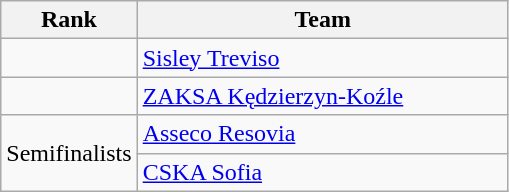<table class="wikitable" style="text-align: center;">
<tr>
<th width=40>Rank</th>
<th width=240>Team</th>
</tr>
<tr align=center>
<td></td>
<td style="text-align:left;"> <a href='#'>Sisley Treviso</a></td>
</tr>
<tr align=center>
<td></td>
<td style="text-align:left;"> <a href='#'>ZAKSA Kędzierzyn-Koźle</a></td>
</tr>
<tr align=center>
<td rowspan=2>Semifinalists</td>
<td style="text-align:left;"> <a href='#'>Asseco Resovia</a></td>
</tr>
<tr align=center>
<td style="text-align:left;"> <a href='#'>CSKA Sofia</a></td>
</tr>
</table>
